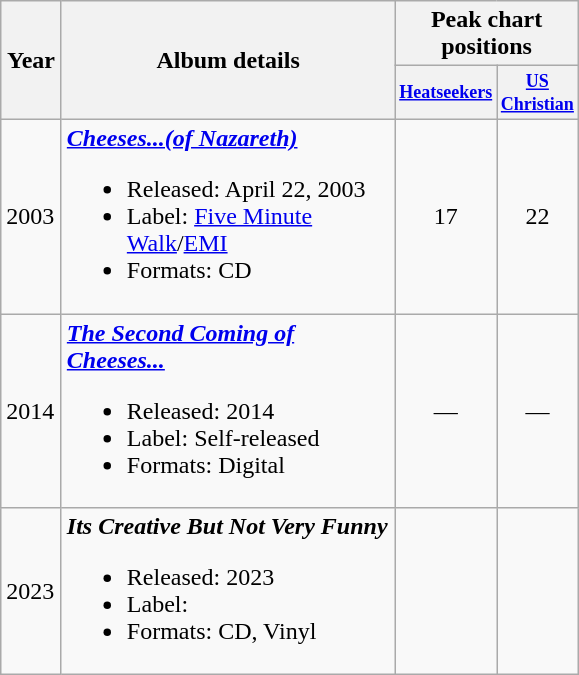<table class ="wikitable">
<tr>
<th rowspan="2" style="width:33px;">Year</th>
<th rowspan="2" style="width:215px;">Album details</th>
<th colspan="2">Peak chart positions</th>
</tr>
<tr>
<th style="width:3em;font-size:75%"><a href='#'>Heatseekers</a><br></th>
<th style="width:3em;font-size:75%"><a href='#'>US Christian</a><br></th>
</tr>
<tr>
<td>2003</td>
<td><strong><em><a href='#'>Cheeses...(of Nazareth)</a></em></strong><br><ul><li>Released: April 22, 2003</li><li>Label: <a href='#'>Five Minute Walk</a>/<a href='#'>EMI</a></li><li>Formats: CD</li></ul></td>
<td style="text-align:center;">17</td>
<td style="text-align:center;">22</td>
</tr>
<tr>
<td>2014</td>
<td><strong><em><a href='#'>The Second Coming of Cheeses...</a></em></strong><br><ul><li>Released: 2014</li><li>Label: Self-released</li><li>Formats: Digital</li></ul></td>
<td style="text-align:center;">—</td>
<td style="text-align:center;">—</td>
</tr>
<tr>
<td>2023</td>
<td><strong><em>Its Creative But Not Very Funny</em></strong><br><ul><li>Released: 2023</li><li>Label:</li><li>Formats: CD, Vinyl</li></ul></td>
<td style="text-align:center;"></td>
<td style="text-align:center;"></td>
</tr>
</table>
